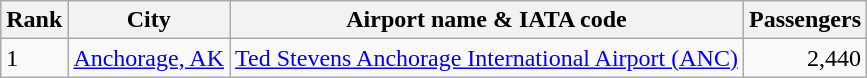<table class="wikitable">
<tr>
<th>Rank</th>
<th>City</th>
<th>Airport name & IATA code</th>
<th>Passengers</th>
</tr>
<tr>
<td>1</td>
<td><a href='#'>Anchorage, AK</a></td>
<td><a href='#'>Ted Stevens Anchorage International Airport (ANC)</a></td>
<td align="right">2,440</td>
</tr>
</table>
